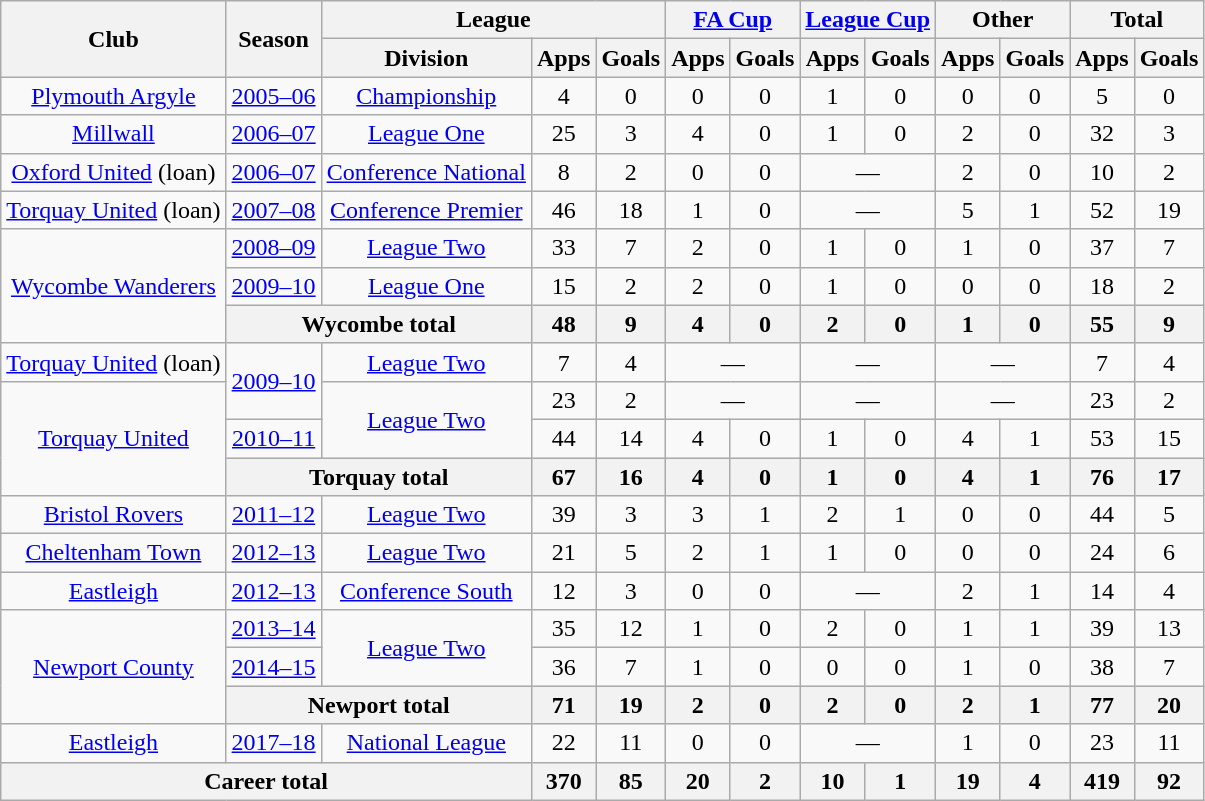<table class="wikitable" style="text-align:center">
<tr>
<th rowspan="2">Club</th>
<th rowspan="2">Season</th>
<th colspan="3">League</th>
<th colspan="2"><a href='#'>FA Cup</a></th>
<th colspan="2"><a href='#'>League Cup</a></th>
<th colspan="2">Other</th>
<th colspan="2">Total</th>
</tr>
<tr>
<th>Division</th>
<th>Apps</th>
<th>Goals</th>
<th>Apps</th>
<th>Goals</th>
<th>Apps</th>
<th>Goals</th>
<th>Apps</th>
<th>Goals</th>
<th>Apps</th>
<th>Goals</th>
</tr>
<tr>
<td><a href='#'>Plymouth Argyle</a></td>
<td><a href='#'>2005–06</a></td>
<td><a href='#'>Championship</a></td>
<td>4</td>
<td>0</td>
<td>0</td>
<td>0</td>
<td>1</td>
<td>0</td>
<td>0</td>
<td>0</td>
<td>5</td>
<td>0</td>
</tr>
<tr>
<td><a href='#'>Millwall</a></td>
<td><a href='#'>2006–07</a></td>
<td><a href='#'>League One</a></td>
<td>25</td>
<td>3</td>
<td>4</td>
<td>0</td>
<td>1</td>
<td>0</td>
<td>2</td>
<td>0</td>
<td>32</td>
<td>3</td>
</tr>
<tr>
<td><a href='#'>Oxford United</a> (loan)</td>
<td><a href='#'>2006–07</a></td>
<td><a href='#'>Conference National</a></td>
<td>8</td>
<td>2</td>
<td>0</td>
<td>0</td>
<td colspan="2">—</td>
<td>2</td>
<td>0</td>
<td>10</td>
<td>2</td>
</tr>
<tr>
<td><a href='#'>Torquay United</a> (loan)</td>
<td><a href='#'>2007–08</a></td>
<td><a href='#'>Conference Premier</a></td>
<td>46</td>
<td>18</td>
<td>1</td>
<td>0</td>
<td colspan="2">—</td>
<td>5</td>
<td>1</td>
<td>52</td>
<td>19</td>
</tr>
<tr>
<td rowspan="3"><a href='#'>Wycombe Wanderers</a></td>
<td><a href='#'>2008–09</a></td>
<td><a href='#'>League Two</a></td>
<td>33</td>
<td>7</td>
<td>2</td>
<td>0</td>
<td>1</td>
<td>0</td>
<td>1</td>
<td>0</td>
<td>37</td>
<td>7</td>
</tr>
<tr>
<td><a href='#'>2009–10</a></td>
<td><a href='#'>League One</a></td>
<td>15</td>
<td>2</td>
<td>2</td>
<td>0</td>
<td>1</td>
<td>0</td>
<td>0</td>
<td>0</td>
<td>18</td>
<td>2</td>
</tr>
<tr>
<th colspan="2">Wycombe total</th>
<th>48</th>
<th>9</th>
<th>4</th>
<th>0</th>
<th>2</th>
<th>0</th>
<th>1</th>
<th>0</th>
<th>55</th>
<th>9</th>
</tr>
<tr>
<td><a href='#'>Torquay United</a> (loan)</td>
<td rowspan="2"><a href='#'>2009–10</a></td>
<td><a href='#'>League Two</a></td>
<td>7</td>
<td>4</td>
<td colspan="2">—</td>
<td colspan="2">—</td>
<td colspan="2">—</td>
<td>7</td>
<td>4</td>
</tr>
<tr>
<td rowspan="3"><a href='#'>Torquay United</a></td>
<td rowspan="2"><a href='#'>League Two</a></td>
<td>23</td>
<td>2</td>
<td colspan="2">—</td>
<td colspan="2">—</td>
<td colspan="2">—</td>
<td>23</td>
<td>2</td>
</tr>
<tr>
<td><a href='#'>2010–11</a></td>
<td>44</td>
<td>14</td>
<td>4</td>
<td>0</td>
<td>1</td>
<td>0</td>
<td>4</td>
<td>1</td>
<td>53</td>
<td>15</td>
</tr>
<tr>
<th colspan="2">Torquay total</th>
<th>67</th>
<th>16</th>
<th>4</th>
<th>0</th>
<th>1</th>
<th>0</th>
<th>4</th>
<th>1</th>
<th>76</th>
<th>17</th>
</tr>
<tr>
<td><a href='#'>Bristol Rovers</a></td>
<td><a href='#'>2011–12</a></td>
<td><a href='#'>League Two</a></td>
<td>39</td>
<td>3</td>
<td>3</td>
<td>1</td>
<td>2</td>
<td>1</td>
<td>0</td>
<td>0</td>
<td>44</td>
<td>5</td>
</tr>
<tr>
<td><a href='#'>Cheltenham Town</a></td>
<td><a href='#'>2012–13</a></td>
<td><a href='#'>League Two</a></td>
<td>21</td>
<td>5</td>
<td>2</td>
<td>1</td>
<td>1</td>
<td>0</td>
<td>0</td>
<td>0</td>
<td>24</td>
<td>6</td>
</tr>
<tr>
<td><a href='#'>Eastleigh</a></td>
<td><a href='#'>2012–13</a></td>
<td><a href='#'>Conference South</a></td>
<td>12</td>
<td>3</td>
<td>0</td>
<td>0</td>
<td colspan="2">—</td>
<td>2</td>
<td>1</td>
<td>14</td>
<td>4</td>
</tr>
<tr>
<td rowspan="3"><a href='#'>Newport County</a></td>
<td><a href='#'>2013–14</a></td>
<td rowspan="2"><a href='#'>League Two</a></td>
<td>35</td>
<td>12</td>
<td>1</td>
<td>0</td>
<td>2</td>
<td>0</td>
<td>1</td>
<td>1</td>
<td>39</td>
<td>13</td>
</tr>
<tr>
<td><a href='#'>2014–15</a></td>
<td>36</td>
<td>7</td>
<td>1</td>
<td>0</td>
<td>0</td>
<td>0</td>
<td>1</td>
<td>0</td>
<td>38</td>
<td>7</td>
</tr>
<tr>
<th colspan="2">Newport total</th>
<th>71</th>
<th>19</th>
<th>2</th>
<th>0</th>
<th>2</th>
<th>0</th>
<th>2</th>
<th>1</th>
<th>77</th>
<th>20</th>
</tr>
<tr>
<td><a href='#'>Eastleigh</a></td>
<td><a href='#'>2017–18</a></td>
<td><a href='#'>National League</a></td>
<td>22</td>
<td>11</td>
<td>0</td>
<td>0</td>
<td colspan="2">—</td>
<td>1</td>
<td>0</td>
<td>23</td>
<td>11</td>
</tr>
<tr>
<th colspan="3">Career total</th>
<th>370</th>
<th>85</th>
<th>20</th>
<th>2</th>
<th>10</th>
<th>1</th>
<th>19</th>
<th>4</th>
<th>419</th>
<th>92</th>
</tr>
</table>
